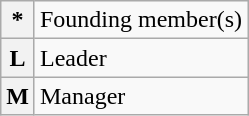<table class="wikitable">
<tr>
<th>*</th>
<td>Founding member(s)</td>
</tr>
<tr>
<th><strong>L</strong></th>
<td>Leader</td>
</tr>
<tr>
<th><strong>M</strong></th>
<td>Manager</td>
</tr>
</table>
